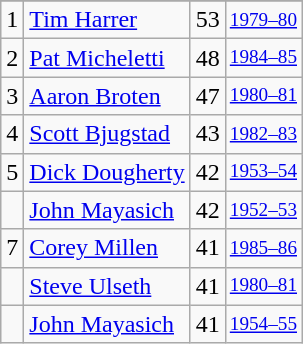<table class="wikitable">
<tr>
</tr>
<tr>
<td>1</td>
<td><a href='#'>Tim Harrer</a></td>
<td>53</td>
<td style="font-size:80%;"><a href='#'>1979–80</a></td>
</tr>
<tr>
<td>2</td>
<td><a href='#'>Pat Micheletti</a></td>
<td>48</td>
<td style="font-size:80%;"><a href='#'>1984–85</a></td>
</tr>
<tr>
<td>3</td>
<td><a href='#'>Aaron Broten</a></td>
<td>47</td>
<td style="font-size:80%;"><a href='#'>1980–81</a></td>
</tr>
<tr>
<td>4</td>
<td><a href='#'>Scott Bjugstad</a></td>
<td>43</td>
<td style="font-size:80%;"><a href='#'>1982–83</a></td>
</tr>
<tr>
<td>5</td>
<td><a href='#'>Dick Dougherty</a></td>
<td>42</td>
<td style="font-size:80%;"><a href='#'>1953–54</a></td>
</tr>
<tr>
<td></td>
<td><a href='#'>John Mayasich</a></td>
<td>42</td>
<td style="font-size:80%;"><a href='#'>1952–53</a></td>
</tr>
<tr>
<td>7</td>
<td><a href='#'>Corey Millen</a></td>
<td>41</td>
<td style="font-size:80%;"><a href='#'>1985–86</a></td>
</tr>
<tr>
<td></td>
<td><a href='#'>Steve Ulseth</a></td>
<td>41</td>
<td style="font-size:80%;"><a href='#'>1980–81</a></td>
</tr>
<tr>
<td></td>
<td><a href='#'>John Mayasich</a></td>
<td>41</td>
<td style="font-size:80%;"><a href='#'>1954–55</a></td>
</tr>
</table>
